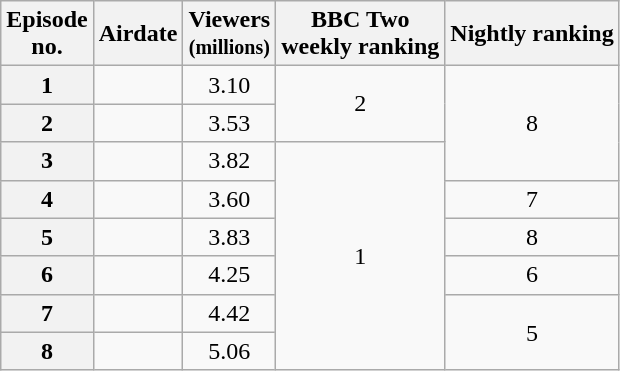<table class="wikitable" style="text-align:center;">
<tr>
<th scope="col">Episode<br>no.</th>
<th scope="col">Airdate</th>
<th scope="col">Viewers<br><small>(millions)</small></th>
<th scope="col">BBC Two<br>weekly ranking</th>
<th>Nightly ranking</th>
</tr>
<tr>
<th scope="row">1</th>
<td></td>
<td>3.10</td>
<td rowspan="2">2</td>
<td rowspan="3">8</td>
</tr>
<tr>
<th scope="row">2</th>
<td></td>
<td>3.53</td>
</tr>
<tr>
<th scope="row">3</th>
<td></td>
<td>3.82</td>
<td rowspan="6">1</td>
</tr>
<tr>
<th scope="row">4</th>
<td></td>
<td>3.60</td>
<td>7</td>
</tr>
<tr>
<th scope="row">5</th>
<td></td>
<td>3.83</td>
<td>8</td>
</tr>
<tr>
<th scope="row">6</th>
<td></td>
<td>4.25</td>
<td>6</td>
</tr>
<tr>
<th scope="row">7</th>
<td></td>
<td>4.42</td>
<td rowspan="2">5</td>
</tr>
<tr>
<th scope="row">8</th>
<td></td>
<td>5.06</td>
</tr>
</table>
